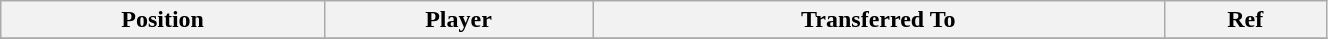<table class="wikitable sortable" style="width:70%; text-align:center; font-size:100%; text-align:left;">
<tr>
<th>Position</th>
<th>Player</th>
<th>Transferred To</th>
<th>Ref</th>
</tr>
<tr>
</tr>
</table>
